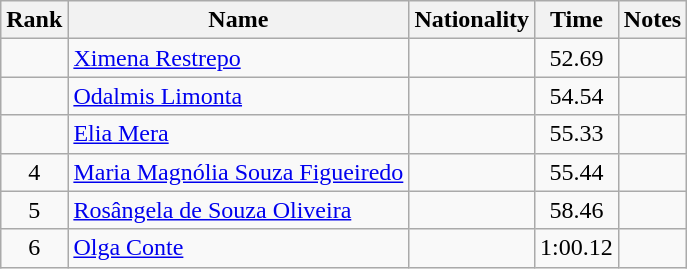<table class="wikitable sortable" style="text-align:center">
<tr>
<th>Rank</th>
<th>Name</th>
<th>Nationality</th>
<th>Time</th>
<th>Notes</th>
</tr>
<tr>
<td align=center></td>
<td align=left><a href='#'>Ximena Restrepo</a></td>
<td align=left></td>
<td>52.69</td>
<td></td>
</tr>
<tr>
<td align=center></td>
<td align=left><a href='#'>Odalmis Limonta</a></td>
<td align=left></td>
<td>54.54</td>
<td></td>
</tr>
<tr>
<td align=center></td>
<td align=left><a href='#'>Elia Mera</a></td>
<td align=left></td>
<td>55.33</td>
<td></td>
</tr>
<tr>
<td align=center>4</td>
<td align=left><a href='#'>Maria Magnólia Souza Figueiredo</a></td>
<td align=left></td>
<td>55.44</td>
<td></td>
</tr>
<tr>
<td align=center>5</td>
<td align=left><a href='#'>Rosângela de Souza Oliveira</a></td>
<td align=left></td>
<td>58.46</td>
<td></td>
</tr>
<tr>
<td align=center>6</td>
<td align=left><a href='#'>Olga Conte</a></td>
<td align=left></td>
<td>1:00.12</td>
<td></td>
</tr>
</table>
